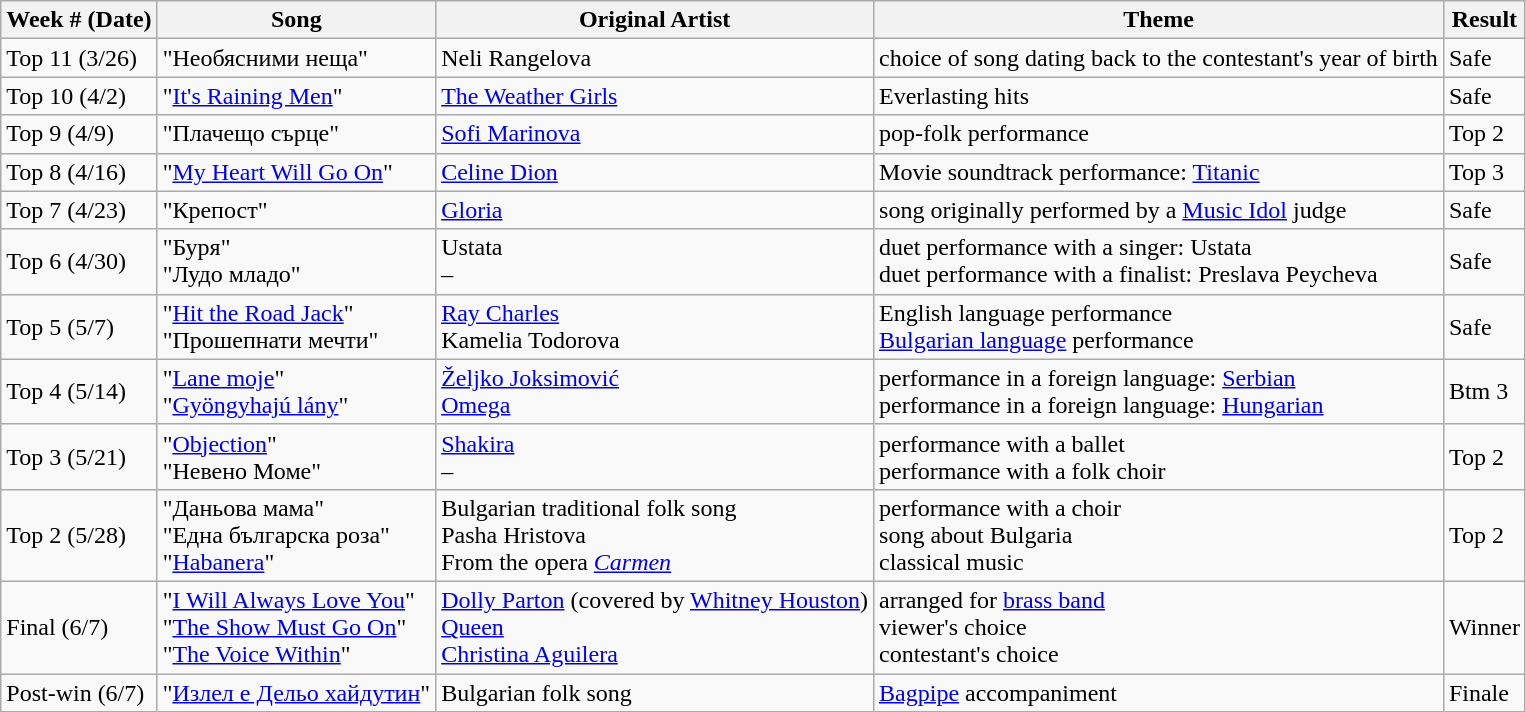<table class="wikitable">
<tr>
<th>Week # (Date)</th>
<th>Song</th>
<th>Original Artist</th>
<th>Theme</th>
<th>Result</th>
</tr>
<tr>
<td>Top 11 (3/26)</td>
<td>"Необясними неща"</td>
<td>Neli Rangelova</td>
<td>choice of song dating back to the contestant's year of birth</td>
<td>Safe</td>
</tr>
<tr>
<td>Top 10 (4/2)</td>
<td>"<a href='#'>It's Raining Men</a>"</td>
<td><a href='#'>The Weather Girls</a></td>
<td>Everlasting hits</td>
<td>Safe</td>
</tr>
<tr>
<td>Top 9 (4/9)</td>
<td>"Плачещо сърце"</td>
<td><a href='#'>Sofi Marinova</a></td>
<td>pop-folk performance</td>
<td>Top 2</td>
</tr>
<tr>
<td>Top 8 (4/16)</td>
<td>"<a href='#'>My Heart Will Go On</a>"</td>
<td><a href='#'>Celine Dion</a></td>
<td>Movie soundtrack performance: <a href='#'>Titanic</a></td>
<td>Top 3</td>
</tr>
<tr>
<td>Top 7 (4/23)</td>
<td>"Крепост"</td>
<td><a href='#'>Gloria</a></td>
<td>song originally performed by a <a href='#'>Music Idol</a> judge</td>
<td>Safe</td>
</tr>
<tr>
<td>Top 6 (4/30)</td>
<td>"Буря" <br> "Лудо младо"</td>
<td>Ustata <br> –</td>
<td>duet performance with a singer: Ustata<br>duet performance with a finalist: Preslava Peycheva</td>
<td>Safe</td>
</tr>
<tr>
<td>Top 5 (5/7)</td>
<td>"<a href='#'>Hit the Road Jack</a>"<br> "Прошепнати мечти"</td>
<td><a href='#'>Ray Charles</a><br>Kamelia Todorova</td>
<td>English language performance<br><a href='#'>Bulgarian language</a> performance</td>
<td>Safe</td>
</tr>
<tr>
<td>Top 4 (5/14)</td>
<td>"<a href='#'>Lane moje</a>"<br>"<a href='#'>Gyöngyhajú lány</a>"</td>
<td><a href='#'>Željko Joksimović</a><br><a href='#'>Omega</a></td>
<td>performance in a foreign language: <a href='#'>Serbian</a><br> performance in a foreign language: <a href='#'>Hungarian</a></td>
<td>Btm 3</td>
</tr>
<tr>
<td>Top 3 (5/21)</td>
<td>"<a href='#'>Objection</a>"<br> "Невено Моме"</td>
<td><a href='#'>Shakira</a><br> –</td>
<td>performance with a ballet<br>performance with a folk choir</td>
<td>Top 2</td>
</tr>
<tr>
<td>Top 2 (5/28)</td>
<td>"Даньова мама" <br> "Една българска роза"<br> "<a href='#'>Habanera</a>"</td>
<td>Bulgarian traditional folk song<br> Pasha Hristova <br> From the opera <em><a href='#'>Carmen</a></em></td>
<td>performance with a choir <br> song about Bulgaria <br> classical music</td>
<td>Top 2</td>
</tr>
<tr>
<td>Final (6/7)</td>
<td>"<a href='#'>I Will Always Love You</a>"<br> "<a href='#'>The Show Must Go On</a>"<br>"<a href='#'>The Voice Within</a>"</td>
<td><a href='#'>Dolly Parton</a> (covered by <a href='#'>Whitney Houston</a>)<br><a href='#'>Queen</a><br><a href='#'>Christina Aguilera</a></td>
<td>arranged for <a href='#'>brass band</a><br>viewer's choice<br>contestant's choice</td>
<td>Winner</td>
</tr>
<tr>
<td>Post-win (6/7)</td>
<td>"<a href='#'>Излел е Дельо хайдутин</a>"</td>
<td>Bulgarian folk song</td>
<td><a href='#'>Bagpipe</a> accompaniment</td>
<td>Finale</td>
</tr>
</table>
